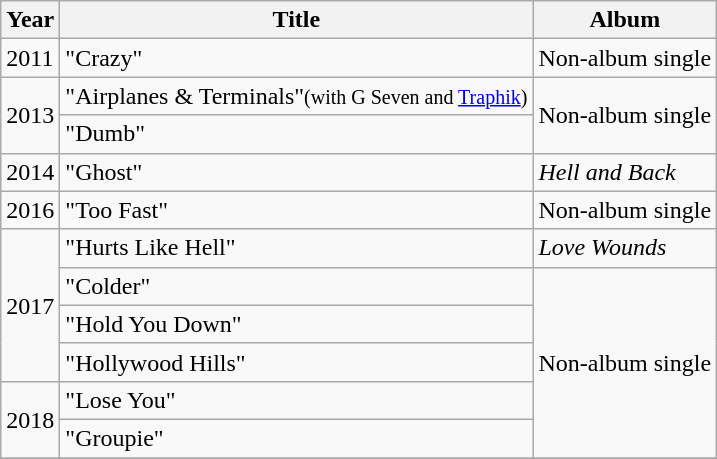<table class="wikitable">
<tr>
<th>Year</th>
<th>Title</th>
<th>Album</th>
</tr>
<tr>
<td>2011</td>
<td>"Crazy"</td>
<td>Non-album single</td>
</tr>
<tr>
<td rowspan="2">2013</td>
<td>"Airplanes & Terminals"<small>(with G Seven and <a href='#'>Traphik</a>)</small></td>
<td rowspan="2">Non-album single</td>
</tr>
<tr>
<td>"Dumb"</td>
</tr>
<tr>
<td>2014</td>
<td>"Ghost"</td>
<td><em>Hell and Back</em></td>
</tr>
<tr>
<td>2016</td>
<td>"Too Fast"</td>
<td>Non-album single</td>
</tr>
<tr>
<td rowspan="4">2017</td>
<td>"Hurts Like Hell"</td>
<td><em>Love Wounds</em></td>
</tr>
<tr>
<td>"Colder"</td>
<td rowspan="5">Non-album single</td>
</tr>
<tr>
<td>"Hold You Down"</td>
</tr>
<tr>
<td>"Hollywood Hills"</td>
</tr>
<tr>
<td rowspan="2">2018</td>
<td>"Lose You"</td>
</tr>
<tr>
<td>"Groupie"</td>
</tr>
<tr>
</tr>
</table>
